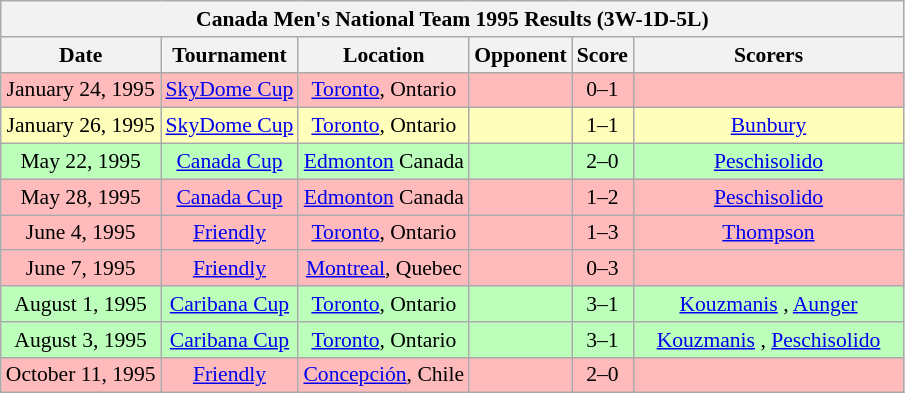<table class="wikitable collapsible collapsed" style="font-size:90%">
<tr>
<th colspan="6"><strong>Canada Men's National Team 1995 Results (3W-1D-5L)</strong></th>
</tr>
<tr>
<th>Date</th>
<th>Tournament</th>
<th>Location</th>
<th>Opponent</th>
<th>Score</th>
<th width=30%>Scorers</th>
</tr>
<tr style="background:#fbb;">
<td style="text-align: center;">January 24, 1995</td>
<td style="text-align: center;"><a href='#'>SkyDome Cup</a></td>
<td style="text-align: center;"><a href='#'>Toronto</a>, Ontario</td>
<td></td>
<td style="text-align: center;">0–1</td>
<td style="text-align: center;"></td>
</tr>
<tr style="background:#ffb;">
<td style="text-align: center;">January 26, 1995</td>
<td style="text-align: center;"><a href='#'>SkyDome Cup</a></td>
<td style="text-align: center;"><a href='#'>Toronto</a>, Ontario</td>
<td></td>
<td style="text-align: center;">1–1</td>
<td style="text-align: center;"><a href='#'>Bunbury</a> </td>
</tr>
<tr style="background:#bfb;">
<td style="text-align: center;">May 22, 1995</td>
<td style="text-align: center;"><a href='#'>Canada Cup</a></td>
<td style="text-align: center;"><a href='#'>Edmonton</a> Canada</td>
<td></td>
<td style="text-align: center;">2–0</td>
<td style="text-align: center;"><a href='#'>Peschisolido</a> </td>
</tr>
<tr style="background:#fbb;">
<td style="text-align: center;">May 28, 1995</td>
<td style="text-align: center;"><a href='#'>Canada Cup</a></td>
<td style="text-align: center;"><a href='#'>Edmonton</a> Canada</td>
<td></td>
<td style="text-align: center;">1–2</td>
<td style="text-align: center;"><a href='#'>Peschisolido</a> </td>
</tr>
<tr style="background:#fbb;">
<td style="text-align: center;">June 4, 1995</td>
<td style="text-align: center;"><a href='#'>Friendly</a></td>
<td style="text-align: center;"><a href='#'>Toronto</a>, Ontario</td>
<td></td>
<td style="text-align: center;">1–3</td>
<td style="text-align: center;"><a href='#'>Thompson</a> </td>
</tr>
<tr style="background:#fbb;">
<td style="text-align: center;">June 7, 1995</td>
<td style="text-align: center;"><a href='#'>Friendly</a></td>
<td style="text-align: center;"><a href='#'>Montreal</a>, Quebec</td>
<td></td>
<td style="text-align: center;">0–3</td>
<td style="text-align: center;"></td>
</tr>
<tr style="background:#bfb;">
<td style="text-align: center;">August 1, 1995</td>
<td style="text-align: center;"><a href='#'>Caribana Cup</a></td>
<td style="text-align: center;"><a href='#'>Toronto</a>, Ontario</td>
<td></td>
<td style="text-align: center;">3–1</td>
<td style="text-align: center;"><a href='#'>Kouzmanis</a> , <a href='#'>Aunger</a> </td>
</tr>
<tr style="background:#bfb;">
<td style="text-align: center;">August 3, 1995</td>
<td style="text-align: center;"><a href='#'>Caribana Cup</a></td>
<td style="text-align: center;"><a href='#'>Toronto</a>, Ontario</td>
<td></td>
<td style="text-align: center;">3–1</td>
<td style="text-align: center;"><a href='#'>Kouzmanis</a> , <a href='#'>Peschisolido</a> </td>
</tr>
<tr style="background:#fbb;">
<td style="text-align: center;">October 11, 1995</td>
<td style="text-align: center;"><a href='#'>Friendly</a></td>
<td style="text-align: center;"><a href='#'>Concepción</a>, Chile</td>
<td></td>
<td style="text-align: center;">2–0</td>
<td style="text-align: center;"></td>
</tr>
</table>
